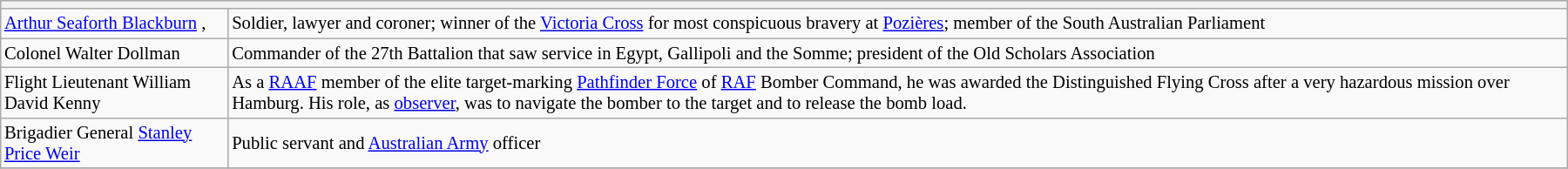<table class="wikitable floatleft mw-collapsible mw-collapsed" border= "1" style= "width:95%; font-size: 86%; float:left; margin-left:2em; margin-right:2em; margin-bottom:2em">
<tr>
<th colspan="2"></th>
</tr>
<tr>
<td><a href='#'>Arthur Seaforth Blackburn</a> , </td>
<td>Soldier, lawyer and coroner; winner of the <a href='#'>Victoria Cross</a> for most conspicuous bravery at <a href='#'>Pozières</a>; member of the South Australian Parliament</td>
</tr>
<tr>
<td>Colonel Walter Dollman </td>
<td>Commander of the 27th Battalion that saw service in Egypt, Gallipoli and the Somme; president of the Old Scholars Association</td>
</tr>
<tr>
<td>Flight Lieutenant William David Kenny </td>
<td>As a <a href='#'>RAAF</a> member of the elite target-marking <a href='#'>Pathfinder Force</a> of <a href='#'>RAF</a> Bomber Command, he was awarded the Distinguished Flying Cross after a very hazardous mission over Hamburg. His role, as  <a href='#'>observer</a>, was to navigate the bomber to the target and to release the bomb load.</td>
</tr>
<tr>
<td>Brigadier General <a href='#'>Stanley Price Weir</a> </td>
<td>Public servant and <a href='#'>Australian Army</a> officer</td>
</tr>
<tr>
</tr>
</table>
